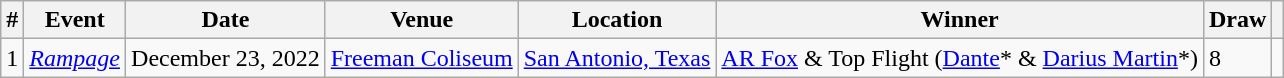<table class="wikitable">
<tr>
<th>#</th>
<th>Event</th>
<th>Date</th>
<th>Venue</th>
<th>Location</th>
<th>Winner</th>
<th>Draw</th>
<th></th>
</tr>
<tr>
<td>1</td>
<td><a href='#'><em>Rampage</em></a></td>
<td>December 23, 2022</td>
<td><a href='#'>Freeman Coliseum</a></td>
<td><a href='#'>San Antonio, Texas</a></td>
<td><a href='#'>AR Fox</a> & Top Flight (<a href='#'>Dante</a>* & <a href='#'>Darius Martin</a>*)</td>
<td>8</td>
<td></td>
</tr>
</table>
